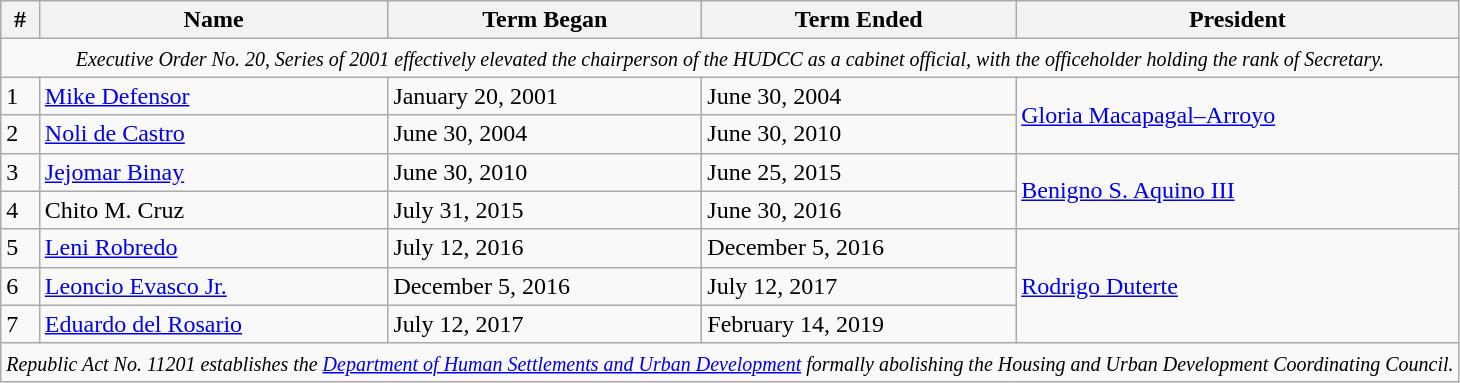<table class=wikitable>
<tr>
<th>#</th>
<th>Name</th>
<th>Term Began</th>
<th>Term Ended</th>
<th>President</th>
</tr>
<tr>
<td colspan=5 align=center><small><em>Executive Order No. 20, Series of 2001 effectively elevated the chairperson of the HUDCC as a cabinet official, with the officeholder holding the rank of Secretary.</em></small></td>
</tr>
<tr>
<td>1</td>
<td><a href='#'>Mike Defensor</a></td>
<td>January 20, 2001</td>
<td>June 30, 2004</td>
<td rowspan=2><a href='#'>Gloria Macapagal–Arroyo</a></td>
</tr>
<tr>
<td>2</td>
<td><a href='#'>Noli de Castro</a></td>
<td>June 30, 2004</td>
<td>June 30, 2010</td>
</tr>
<tr>
<td>3</td>
<td><a href='#'>Jejomar Binay</a></td>
<td>June 30, 2010</td>
<td>June 25, 2015</td>
<td rowspan=2><a href='#'>Benigno S. Aquino III</a></td>
</tr>
<tr>
<td>4</td>
<td>Chito M. Cruz</td>
<td>July 31, 2015</td>
<td>June 30, 2016</td>
</tr>
<tr>
<td>5</td>
<td><a href='#'>Leni Robredo</a></td>
<td>July 12, 2016</td>
<td>December 5, 2016</td>
<td rowspan=3><a href='#'>Rodrigo Duterte</a></td>
</tr>
<tr>
<td>6</td>
<td><a href='#'>Leoncio Evasco Jr.</a></td>
<td>December 5, 2016</td>
<td>July 12, 2017</td>
</tr>
<tr>
<td>7</td>
<td><a href='#'>Eduardo del Rosario</a></td>
<td>July 12, 2017</td>
<td>February 14, 2019</td>
</tr>
<tr>
<td colspan=5 align=center><small><em>Republic Act No. 11201 establishes the <a href='#'>Department of Human Settlements and Urban Development</a> formally abolishing the Housing and Urban Development Coordinating Council.</em></small></td>
</tr>
</table>
